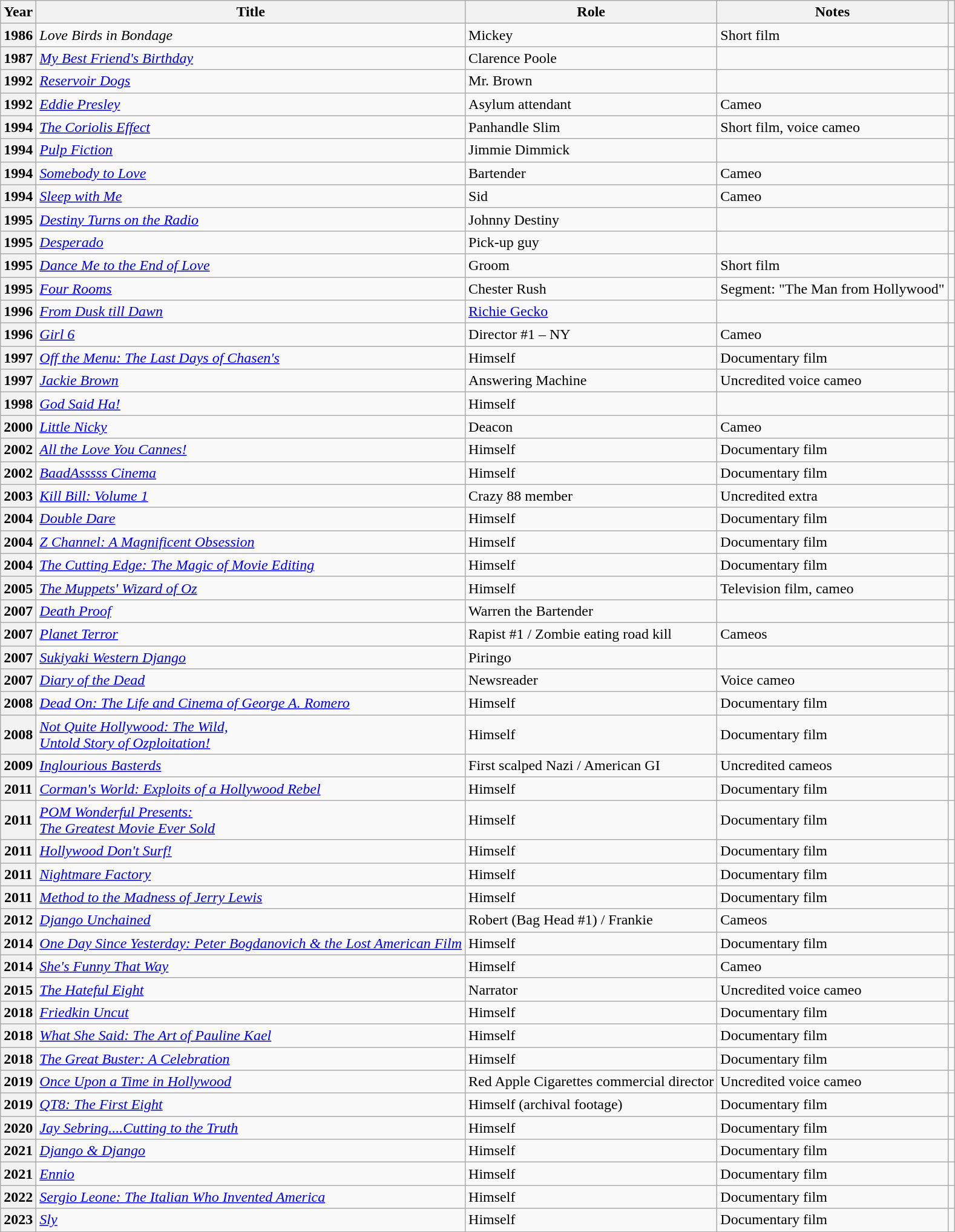<table class="wikitable plainrowheaders sortable" style="margin-right: 0;">
<tr>
<th scope="col">Year</th>
<th scope="col">Title</th>
<th scope="col">Role</th>
<th scope="col" class=unsortable>Notes</th>
<th scope="col" class=unsortable></th>
</tr>
<tr>
<th scope="row">1986</th>
<td><em>Love Birds in Bondage</em></td>
<td>Mickey</td>
<td>Short film</td>
<td style="text-align: center;"></td>
</tr>
<tr>
<th scope="row">1987</th>
<td><em><a href='#'>My Best Friend's Birthday</a></em></td>
<td>Clarence Poole</td>
<td></td>
<td style="text-align: center;"></td>
</tr>
<tr>
<th scope="row">1992</th>
<td><em><a href='#'>Reservoir Dogs</a></em></td>
<td>Mr. Brown</td>
<td></td>
<td style="text-align: center;"></td>
</tr>
<tr>
<th scope="row">1992</th>
<td><em><a href='#'>Eddie Presley</a></em></td>
<td>Asylum attendant</td>
<td>Cameo</td>
<td style="text-align: center;"></td>
</tr>
<tr>
<th scope="row">1994</th>
<td><em><a href='#'>The Coriolis Effect</a></em></td>
<td>Panhandle Slim</td>
<td>Short film, voice cameo</td>
<td style="text-align: center;"></td>
</tr>
<tr>
<th scope="row">1994</th>
<td><em><a href='#'>Pulp Fiction</a></em></td>
<td>Jimmie Dimmick</td>
<td></td>
<td style="text-align: center;"></td>
</tr>
<tr>
<th scope="row">1994</th>
<td><em><a href='#'>Somebody to Love</a></em></td>
<td>Bartender</td>
<td>Cameo</td>
<td style="text-align: center;"></td>
</tr>
<tr>
<th scope="row">1994</th>
<td><em><a href='#'>Sleep with Me</a></em></td>
<td>Sid</td>
<td>Cameo</td>
<td style="text-align: center;"></td>
</tr>
<tr>
<th scope="row">1995</th>
<td><em><a href='#'>Destiny Turns on the Radio</a></em></td>
<td>Johnny Destiny</td>
<td></td>
<td style="text-align: center;"></td>
</tr>
<tr>
<th scope="row">1995</th>
<td><em><a href='#'>Desperado</a></em></td>
<td>Pick-up guy</td>
<td></td>
<td style="text-align: center;"></td>
</tr>
<tr>
<th scope="row">1995</th>
<td><em><a href='#'>Dance Me to the End of Love</a></em></td>
<td>Groom</td>
<td>Short film</td>
<td style="text-align: center;"></td>
</tr>
<tr>
<th scope="row">1995</th>
<td><em><a href='#'>Four Rooms</a></em></td>
<td>Chester Rush</td>
<td>Segment: "The Man from Hollywood"</td>
<td style="text-align: center;"></td>
</tr>
<tr>
<th scope="row">1996</th>
<td><em><a href='#'>From Dusk till Dawn</a></em></td>
<td><a href='#'>Richie Gecko</a></td>
<td></td>
<td style="text-align: center;"></td>
</tr>
<tr>
<th scope="row">1996</th>
<td><em><a href='#'>Girl 6</a></em></td>
<td>Director #1 – NY</td>
<td>Cameo</td>
<td style="text-align: center;"></td>
</tr>
<tr>
<th scope="row">1997</th>
<td><em><a href='#'>Off the Menu: The Last Days of Chasen's</a></em></td>
<td>Himself</td>
<td>Documentary film</td>
<td style="text-align: center;"></td>
</tr>
<tr>
<th scope="row">1997</th>
<td><em><a href='#'>Jackie Brown</a></em></td>
<td>Answering Machine</td>
<td>Uncredited voice cameo</td>
<td style="text-align: center;"></td>
</tr>
<tr>
<th scope="row">1998</th>
<td><em><a href='#'>God Said Ha!</a></em></td>
<td>Himself</td>
<td></td>
<td style="text-align: center;"></td>
</tr>
<tr>
<th scope="row">2000</th>
<td><em><a href='#'>Little Nicky</a></em></td>
<td>Deacon</td>
<td>Cameo</td>
<td style="text-align: center;"></td>
</tr>
<tr>
<th scope="row">2002</th>
<td><em><a href='#'>All the Love You Cannes!</a></em></td>
<td>Himself</td>
<td>Documentary film</td>
<td style="text-align: center;"></td>
</tr>
<tr>
<th scope="row">2002</th>
<td><em><a href='#'>BaadAsssss Cinema</a></em></td>
<td>Himself</td>
<td>Documentary film</td>
<td style="text-align: center;"></td>
</tr>
<tr>
<th scope="row">2003</th>
<td><em><a href='#'>Kill Bill: Volume 1</a></em></td>
<td>Crazy 88 member</td>
<td>Uncredited extra</td>
<td style="text-align: center;"></td>
</tr>
<tr>
<th scope="row">2004</th>
<td><em><a href='#'>Double Dare</a></em></td>
<td>Himself</td>
<td>Documentary film</td>
<td style="text-align: center;"></td>
</tr>
<tr>
<th scope="row">2004</th>
<td><em><a href='#'>Z Channel: A Magnificent Obsession</a></em></td>
<td>Himself</td>
<td>Documentary film</td>
<td style="text-align: center;"></td>
</tr>
<tr>
<th scope="row">2004</th>
<td><em><a href='#'>The Cutting Edge: The Magic of Movie Editing</a></em></td>
<td>Himself</td>
<td>Documentary film</td>
<td style="text-align: center;"></td>
</tr>
<tr>
<th scope="row">2005</th>
<td><em><a href='#'>The Muppets' Wizard of Oz</a></em></td>
<td>Himself</td>
<td>Television film, cameo</td>
<td style="text-align: center;"></td>
</tr>
<tr>
<th scope="row">2007</th>
<td><em><a href='#'>Death Proof</a></em></td>
<td>Warren the Bartender</td>
<td></td>
<td style="text-align: center;"></td>
</tr>
<tr>
<th scope="row">2007</th>
<td><em><a href='#'>Planet Terror</a></em></td>
<td>Rapist #1 / Zombie eating road kill</td>
<td>Cameos</td>
<td style="text-align: center;"></td>
</tr>
<tr>
<th scope="row">2007</th>
<td><em><a href='#'>Sukiyaki Western Django</a></em></td>
<td>Piringo</td>
<td></td>
<td style="text-align: center;"></td>
</tr>
<tr>
<th scope="row">2007</th>
<td><em><a href='#'>Diary of the Dead</a></em></td>
<td>Newsreader</td>
<td>Voice cameo</td>
<td style="text-align: center;"></td>
</tr>
<tr>
<th scope="row">2008</th>
<td><em><a href='#'>Dead On: The Life and Cinema of George A. Romero</a></em></td>
<td>Himself</td>
<td>Documentary film</td>
<td style="text-align: center;"></td>
</tr>
<tr>
<th scope="row">2008</th>
<td><em><a href='#'>Not Quite Hollywood: The Wild,<br>Untold Story of Ozploitation!</a></em></td>
<td>Himself</td>
<td>Documentary film</td>
<td style="text-align: center;"></td>
</tr>
<tr>
<th scope="row">2009</th>
<td><em><a href='#'>Inglourious Basterds</a></em></td>
<td>First scalped Nazi / American GI</td>
<td>Uncredited cameos</td>
<td style="text-align: center;"></td>
</tr>
<tr>
<th scope="row">2011</th>
<td><em><a href='#'>Corman's World: Exploits of a Hollywood Rebel</a></em></td>
<td>Himself</td>
<td>Documentary film</td>
<td style="text-align: center;"></td>
</tr>
<tr>
<th scope="row">2011</th>
<td><em><a href='#'>POM Wonderful Presents:<br> The Greatest Movie Ever Sold</a></em></td>
<td>Himself</td>
<td>Documentary film</td>
<td style="text-align: center;"></td>
</tr>
<tr>
<th scope="row">2011</th>
<td><em><a href='#'>Hollywood Don't Surf!</a></em></td>
<td>Himself</td>
<td>Documentary film</td>
<td style="text-align: center;"></td>
</tr>
<tr>
<th scope="row">2011</th>
<td><em><a href='#'>Nightmare Factory</a></em></td>
<td>Himself</td>
<td>Documentary film</td>
<td style="text-align: center;"></td>
</tr>
<tr>
<th scope="row">2011</th>
<td><em><a href='#'>Method to the Madness of Jerry Lewis</a></em></td>
<td>Himself</td>
<td>Documentary film</td>
<td style="text-align: center;"></td>
</tr>
<tr>
<th scope="row">2012</th>
<td><em><a href='#'>Django Unchained</a></em></td>
<td>Robert (Bag Head #1) / Frankie</td>
<td>Cameos</td>
<td style="text-align: center;"></td>
</tr>
<tr>
<th scope="row">2014</th>
<td><em><a href='#'>One Day Since Yesterday: Peter Bogdanovich & the Lost American Film</a></em></td>
<td>Himself</td>
<td>Documentary film</td>
<td style="text-align: center;"></td>
</tr>
<tr>
<th scope="row">2014</th>
<td><em><a href='#'>She's Funny That Way</a></em></td>
<td>Himself</td>
<td>Cameo</td>
<td style="text-align: center;"></td>
</tr>
<tr>
<th scope="row">2015</th>
<td><em><a href='#'>The Hateful Eight</a></em></td>
<td>Narrator</td>
<td>Uncredited voice cameo</td>
<td style="text-align: center;"></td>
</tr>
<tr>
<th scope="row">2018</th>
<td><em><a href='#'>Friedkin Uncut</a></em></td>
<td>Himself</td>
<td>Documentary film</td>
<td style="text-align: center;"></td>
</tr>
<tr>
<th scope="row">2018</th>
<td><em><a href='#'>What She Said: The Art of Pauline Kael</a></em></td>
<td>Himself</td>
<td>Documentary film</td>
<td style="text-align: center;"></td>
</tr>
<tr>
<th scope="row">2018</th>
<td><em><a href='#'>The Great Buster: A Celebration</a></em></td>
<td>Himself</td>
<td>Documentary film</td>
<td style="text-align: center;"></td>
</tr>
<tr>
<th scope="row">2019</th>
<td><em><a href='#'>Once Upon a Time in Hollywood</a></em></td>
<td>Red Apple Cigarettes commercial director</td>
<td>Uncredited voice cameo</td>
<td style="text-align: center;"></td>
</tr>
<tr>
<th scope="row">2019</th>
<td><em><a href='#'>QT8: The First Eight</a></em></td>
<td>Himself (archival footage)</td>
<td>Documentary film</td>
<td style="text-align: center;"></td>
</tr>
<tr>
<th scope="row">2020</th>
<td><em><a href='#'>Jay Sebring....Cutting to the Truth</a></em></td>
<td>Himself</td>
<td>Documentary film</td>
<td style="text-align: center;"></td>
</tr>
<tr>
<th scope="row">2021</th>
<td><em><a href='#'>Django & Django</a></em></td>
<td>Himself</td>
<td>Documentary film</td>
<td style="text-align: center;"></td>
</tr>
<tr>
<th scope="row">2021</th>
<td><em><a href='#'>Ennio</a></em></td>
<td>Himself</td>
<td>Documentary film</td>
<td style="text-align: center;"></td>
</tr>
<tr>
<th scope="row">2022</th>
<td><em><a href='#'>Sergio Leone: The Italian Who Invented America</a></em></td>
<td>Himself</td>
<td>Documentary film</td>
<td style="text-align: center;"></td>
</tr>
<tr>
<th scope="row">2023</th>
<td><em><a href='#'>Sly</a></em></td>
<td>Himself</td>
<td>Documentary film</td>
<td style="text-align: center;"></td>
</tr>
</table>
